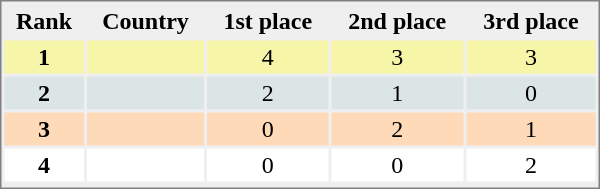<table style="border-style:solid;border-width:1px;border-color:#808080;background-color:#EFEFEF" cellspacing="2" cellpadding="2" width="400px">
<tr bgcolor="#EFEFEF">
<th>Rank</th>
<th align=center>Country</th>
<th>1st place</th>
<th>2nd place</th>
<th>3rd place</th>
</tr>
<tr align="center" valign="top" bgcolor="#F7F6A8">
<th>1</th>
<td align="left"></td>
<td align="center">4</td>
<td align="center">3</td>
<td align="center">3</td>
</tr>
<tr align="center" valign="top" bgcolor="#DCE5E5">
<th>2</th>
<td align="left"></td>
<td align="center">2</td>
<td align="center">1</td>
<td align="center">0</td>
</tr>
<tr align="center" valign="top" bgcolor="#FFDAB9">
<th>3</th>
<td align="left"></td>
<td align="center">0</td>
<td align="center">2</td>
<td align="center">1</td>
</tr>
<tr align="center" valign="top" bgcolor="#FFFFFF">
<th>4</th>
<td align="left"></td>
<td align="center">0</td>
<td align="center">0</td>
<td align="center">2</td>
</tr>
<tr align="center" valign="top" bgcolor="#FFFFFF">
</tr>
</table>
